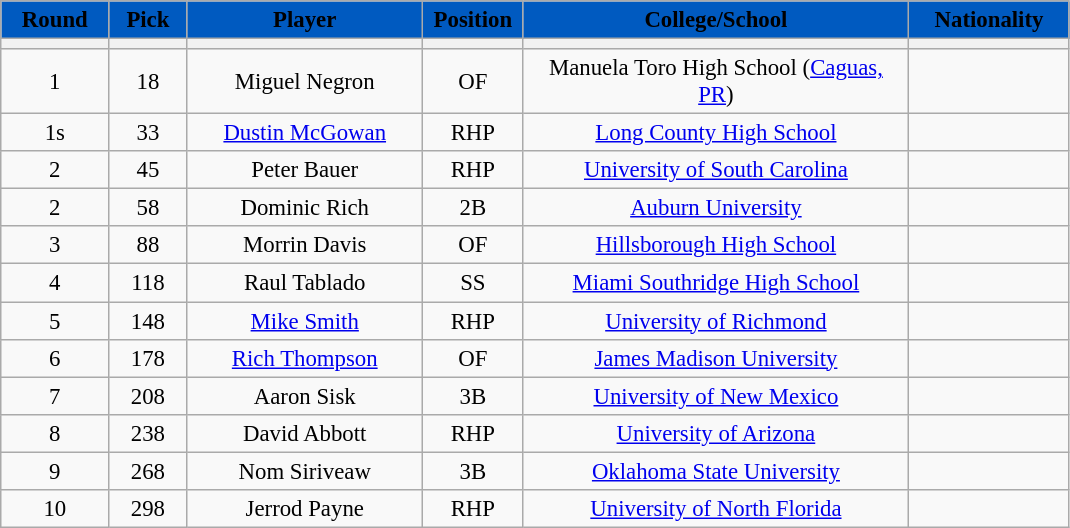<table class="wikitable" style="font-size: 95%; text-align: center;">
<tr>
<th style="background:#005ac0;" color:white;"><span>Round</span></th>
<th style="background:#005ac0;" color:white;"><span>Pick</span></th>
<th style="background:#005ac0;" color:white;"><span>Player</span></th>
<th style="background:#005ac0;" color:white;"><span>Position</span></th>
<th style="background:#005ac0;" color:white;"><span>College/School</span></th>
<th style="background:#005ac0;" color:white;"><span>Nationality</span></th>
</tr>
<tr>
<th width="65"></th>
<th width="45"></th>
<th style="width:150px;"></th>
<th width="60"></th>
<th style="width:250px;"></th>
<th style="width:100px;"></th>
</tr>
<tr>
<td>1</td>
<td>18</td>
<td>Miguel Negron</td>
<td>OF</td>
<td>Manuela Toro High School (<a href='#'>Caguas, PR</a>)</td>
<td></td>
</tr>
<tr>
<td>1s</td>
<td>33</td>
<td><a href='#'>Dustin McGowan</a></td>
<td>RHP</td>
<td><a href='#'>Long County High School</a></td>
<td></td>
</tr>
<tr>
<td>2</td>
<td>45</td>
<td>Peter Bauer</td>
<td>RHP</td>
<td><a href='#'>University of South Carolina</a></td>
<td></td>
</tr>
<tr>
<td>2</td>
<td>58</td>
<td>Dominic Rich</td>
<td>2B</td>
<td><a href='#'>Auburn University</a></td>
<td></td>
</tr>
<tr>
<td>3</td>
<td>88</td>
<td>Morrin Davis</td>
<td>OF</td>
<td><a href='#'>Hillsborough High School</a></td>
<td></td>
</tr>
<tr>
<td>4</td>
<td>118</td>
<td>Raul Tablado</td>
<td>SS</td>
<td><a href='#'>Miami Southridge High School</a></td>
<td></td>
</tr>
<tr>
<td>5</td>
<td>148</td>
<td><a href='#'>Mike Smith</a></td>
<td>RHP</td>
<td><a href='#'>University of Richmond</a></td>
<td></td>
</tr>
<tr>
<td>6</td>
<td>178</td>
<td><a href='#'>Rich Thompson</a></td>
<td>OF</td>
<td><a href='#'>James Madison University</a></td>
<td></td>
</tr>
<tr>
<td>7</td>
<td>208</td>
<td>Aaron Sisk</td>
<td>3B</td>
<td><a href='#'>University of New Mexico</a></td>
<td></td>
</tr>
<tr>
<td>8</td>
<td>238</td>
<td>David Abbott</td>
<td>RHP</td>
<td><a href='#'>University of Arizona</a></td>
<td></td>
</tr>
<tr>
<td>9</td>
<td>268</td>
<td>Nom Siriveaw</td>
<td>3B</td>
<td><a href='#'>Oklahoma State University</a></td>
<td></td>
</tr>
<tr>
<td>10</td>
<td>298</td>
<td>Jerrod Payne</td>
<td>RHP</td>
<td><a href='#'>University of North Florida</a></td>
<td></td>
</tr>
</table>
